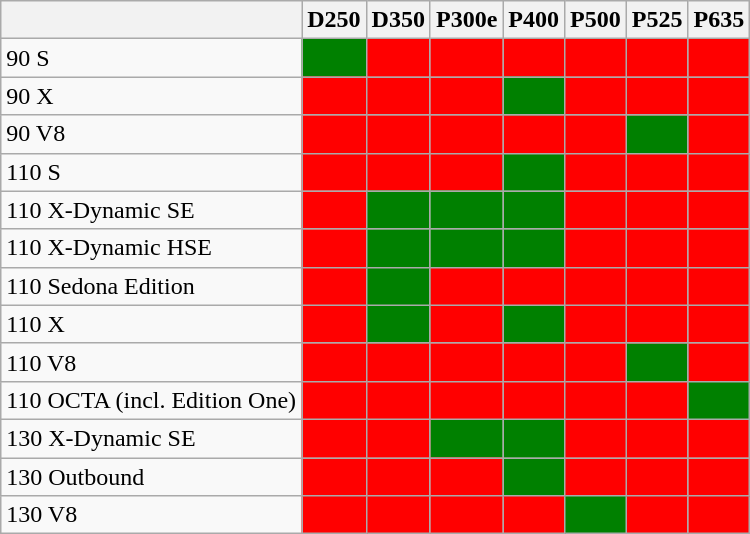<table class="wikitable">
<tr>
<th></th>
<th>D250</th>
<th>D350</th>
<th>P300e</th>
<th>P400</th>
<th>P500</th>
<th>P525</th>
<th>P635</th>
</tr>
<tr>
<td>90 S</td>
<td bgcolor="green"></td>
<td bgcolor="red"></td>
<td bgcolor="red"></td>
<td bgcolor="red"></td>
<td bgcolor="red"></td>
<td bgcolor="red"></td>
<td bgcolor="red"></td>
</tr>
<tr>
<td>90 X</td>
<td bgcolor="red"></td>
<td bgcolor="red"></td>
<td bgcolor="red"></td>
<td bgcolor="green"></td>
<td bgcolor="red"></td>
<td bgcolor="red"></td>
<td bgcolor="red"></td>
</tr>
<tr>
<td>90 V8</td>
<td bgcolor="red"></td>
<td bgcolor="red"></td>
<td bgcolor="red"></td>
<td bgcolor="red"></td>
<td bgcolor="red"></td>
<td bgcolor="green"></td>
<td bgcolor="red"></td>
</tr>
<tr>
<td>110 S</td>
<td bgcolor="red"></td>
<td bgcolor="red"></td>
<td bgcolor="red"></td>
<td bgcolor="green"></td>
<td bgcolor="red"></td>
<td bgcolor="red"></td>
<td bgcolor="red"></td>
</tr>
<tr>
<td>110 X-Dynamic SE</td>
<td bgcolor="red"></td>
<td bgcolor="green"></td>
<td bgcolor="green"></td>
<td bgcolor="green"></td>
<td bgcolor="red"></td>
<td bgcolor="red"></td>
<td bgcolor="red"></td>
</tr>
<tr>
<td>110 X-Dynamic HSE</td>
<td bgcolor="red"></td>
<td bgcolor="green"></td>
<td bgcolor="green"></td>
<td bgcolor="green"></td>
<td bgcolor="red"></td>
<td bgcolor="red"></td>
<td bgcolor="red"></td>
</tr>
<tr>
<td>110 Sedona Edition</td>
<td bgcolor="red"></td>
<td bgcolor="green"></td>
<td bgcolor="red"></td>
<td bgcolor="red"></td>
<td bgcolor="red"></td>
<td bgcolor="red"></td>
<td bgcolor="red"></td>
</tr>
<tr>
<td>110 X</td>
<td bgcolor="red"></td>
<td bgcolor="green"></td>
<td bgcolor="red"></td>
<td bgcolor="green"></td>
<td bgcolor="red"></td>
<td bgcolor="red"></td>
<td bgcolor="red"></td>
</tr>
<tr>
<td>110 V8</td>
<td bgcolor="red"></td>
<td bgcolor="red"></td>
<td bgcolor="red"></td>
<td bgcolor="red"></td>
<td bgcolor="red"></td>
<td bgcolor="green"></td>
<td bgcolor="red"></td>
</tr>
<tr>
<td>110 OCTA (incl. Edition One)</td>
<td bgcolor="red"></td>
<td bgcolor="red"></td>
<td bgcolor="red"></td>
<td bgcolor="red"></td>
<td bgcolor="red"></td>
<td bgcolor="red"></td>
<td bgcolor="green"></td>
</tr>
<tr>
<td>130 X-Dynamic SE</td>
<td bgcolor="red"></td>
<td bgcolor="red"></td>
<td bgcolor="green"></td>
<td bgcolor="green"></td>
<td bgcolor="red"></td>
<td bgcolor="red"></td>
<td bgcolor="red"></td>
</tr>
<tr>
<td>130 Outbound</td>
<td bgcolor="red"></td>
<td bgcolor="red"></td>
<td bgcolor="red"></td>
<td bgcolor="green"></td>
<td bgcolor="red"></td>
<td bgcolor="red"></td>
<td bgcolor="red"></td>
</tr>
<tr>
<td>130 V8</td>
<td bgcolor="red"></td>
<td bgcolor="red"></td>
<td bgcolor="red"></td>
<td bgcolor="red"></td>
<td bgcolor="green"></td>
<td bgcolor="red"></td>
<td bgcolor="red"></td>
</tr>
</table>
